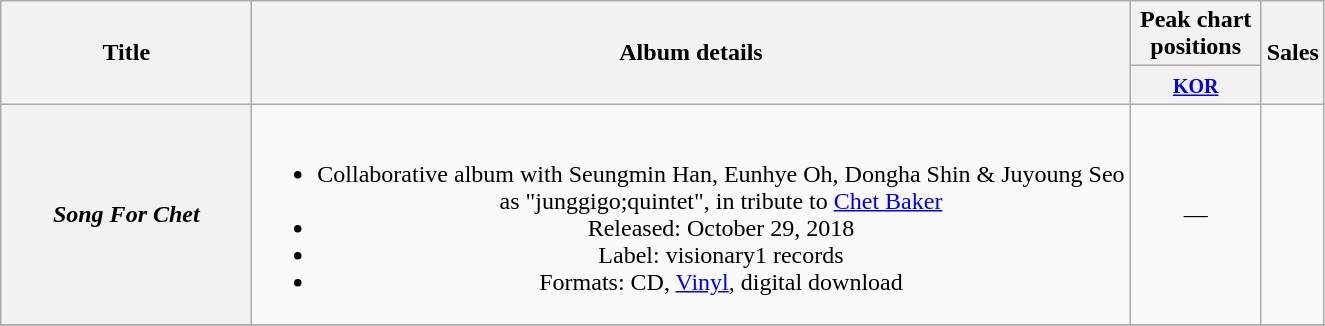<table class="wikitable plainrowheaders" style="text-align:center;">
<tr>
<th scope="col" rowspan="2" style="width:10em;">Title</th>
<th scope="col" rowspan="2">Album details</th>
<th scope="col" colspan="1" style="width:5em;">Peak chart positions</th>
<th scope="col" rowspan="2">Sales</th>
</tr>
<tr>
<th><small><a href='#'>KOR</a></small><br></th>
</tr>
<tr>
<th scope="row"><em>Song For Chet</em></th>
<td><br><ul><li>Collaborative album with Seungmin Han, Eunhye Oh, Dongha Shin & Juyoung Seo<br> as "junggigo;quintet", in tribute to <a href='#'>Chet Baker</a></li><li>Released: October 29, 2018</li><li>Label: visionary1 records</li><li>Formats: CD, <a href='#'>Vinyl</a>, digital download</li></ul></td>
<td>—</td>
<td></td>
</tr>
<tr>
</tr>
</table>
